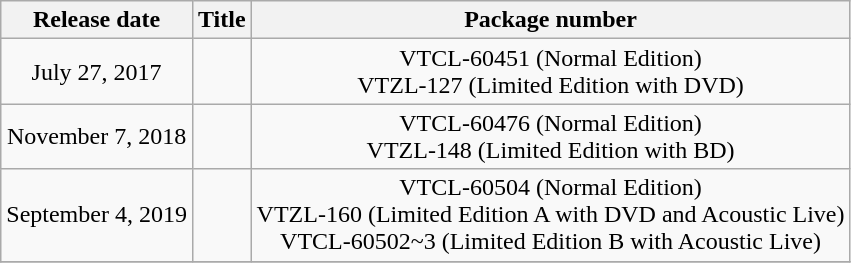<table class="wikitable" style="text-align: center;">
<tr>
<th>Release date</th>
<th>Title</th>
<th>Package number</th>
</tr>
<tr>
<td>July 27, 2017</td>
<td></td>
<td>VTCL-60451 (Normal Edition)<br>VTZL-127 (Limited Edition with DVD)</td>
</tr>
<tr>
<td>November 7, 2018</td>
<td></td>
<td>VTCL-60476 (Normal Edition)<br>VTZL-148 (Limited Edition with BD)</td>
</tr>
<tr>
<td>September 4, 2019</td>
<td></td>
<td>VTCL-60504 (Normal Edition)<br>VTZL-160 (Limited Edition A with DVD and Acoustic Live)<br>VTCL-60502~3 (Limited Edition B with Acoustic Live)</td>
</tr>
<tr>
</tr>
</table>
